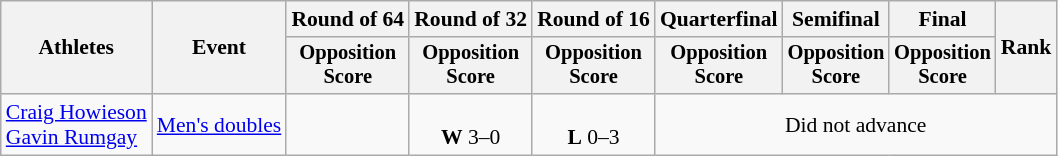<table class="wikitable" style="font-size:90%">
<tr>
<th rowspan=2>Athletes</th>
<th rowspan=2>Event</th>
<th>Round of 64</th>
<th>Round of 32</th>
<th>Round of 16</th>
<th>Quarterfinal</th>
<th>Semifinal</th>
<th>Final</th>
<th rowspan=2>Rank</th>
</tr>
<tr style="font-size:95%">
<th>Opposition<br>Score</th>
<th>Opposition<br>Score</th>
<th>Opposition<br>Score</th>
<th>Opposition<br>Score</th>
<th>Opposition<br>Score</th>
<th>Opposition<br>Score</th>
</tr>
<tr align=center>
<td align=left><a href='#'>Craig Howieson</a><br><a href='#'>Gavin Rumgay</a></td>
<td align=left><a href='#'>Men's doubles</a></td>
<td></td>
<td><br><strong>W</strong> 3–0</td>
<td><br><strong>L</strong> 0–3</td>
<td colspan=4>Did not advance</td>
</tr>
</table>
